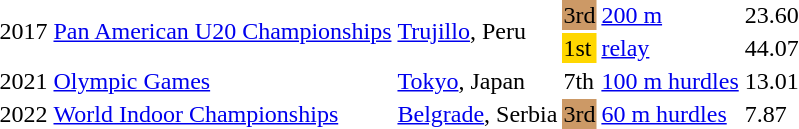<table>
<tr>
<td rowspan=2>2017</td>
<td rowspan=2><a href='#'>Pan American U20 Championships</a></td>
<td rowspan=2><a href='#'>Trujillo</a>, Peru</td>
<td bgcolor=cc9966>3rd</td>
<td><a href='#'>200 m</a></td>
<td>23.60</td>
</tr>
<tr>
<td bgcolor=gold>1st</td>
<td><a href='#'> relay</a></td>
<td>44.07</td>
</tr>
<tr>
<td>2021</td>
<td><a href='#'>Olympic Games</a></td>
<td><a href='#'>Tokyo</a>, Japan</td>
<td>7th</td>
<td><a href='#'>100 m hurdles</a></td>
<td>13.01</td>
</tr>
<tr>
<td>2022</td>
<td><a href='#'>World Indoor Championships</a></td>
<td><a href='#'>Belgrade</a>, Serbia</td>
<td bgcolor=cc9966>3rd</td>
<td><a href='#'>60 m hurdles</a></td>
<td>7.87</td>
</tr>
</table>
